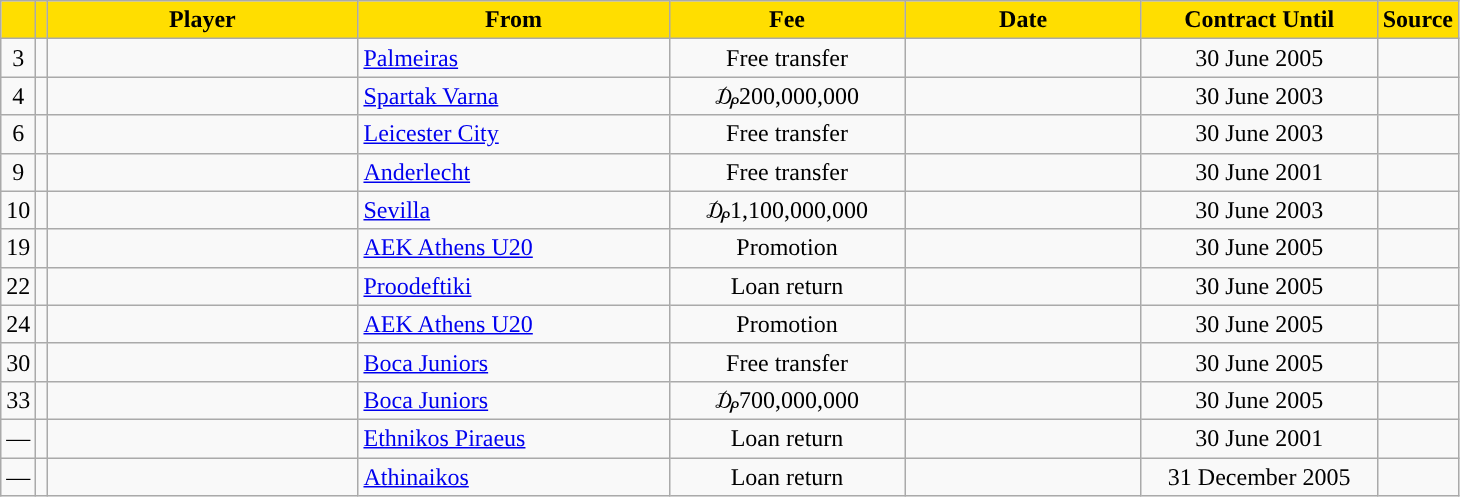<table class="wikitable sortable">
<tr>
<th style="background:#FFDE00"></th>
<th style="background:#FFDE00"></th>
<th width=200 style="background:#FFDE00">Player</th>
<th width=200 style="background:#FFDE00">From</th>
<th width=150 style="background:#FFDE00">Fee</th>
<th width=150 style="background:#FFDE00">Date</th>
<th width=150 style="background:#FFDE00">Contract Until</th>
<th style="background:#FFDE00">Source</th>
</tr>
<tr>
<td align=center>3</td>
<td align=center></td>
<td></td>
<td> <a href='#'>Palmeiras</a></td>
<td align=center>Free transfer</td>
<td align=center></td>
<td align=center>30 June 2005</td>
<td align=center></td>
</tr>
<tr>
<td align=center>4</td>
<td align=center></td>
<td></td>
<td> <a href='#'>Spartak Varna</a></td>
<td align=center>₯200,000,000</td>
<td align=center></td>
<td align=center>30 June 2003</td>
<td align=center></td>
</tr>
<tr>
<td align=center>6</td>
<td align=center></td>
<td></td>
<td> <a href='#'>Leicester City</a></td>
<td align=center>Free transfer</td>
<td align=center></td>
<td align=center>30 June 2003</td>
<td align=center></td>
</tr>
<tr>
<td align=center>9</td>
<td align=center></td>
<td></td>
<td> <a href='#'>Anderlecht</a></td>
<td align=center>Free transfer</td>
<td align=center></td>
<td align=center>30 June 2001</td>
<td align=center></td>
</tr>
<tr>
<td align=center>10</td>
<td align=center></td>
<td></td>
<td> <a href='#'>Sevilla</a></td>
<td align=center>₯1,100,000,000</td>
<td align=center></td>
<td align=center>30 June 2003</td>
<td align=center></td>
</tr>
<tr>
<td align=center>19</td>
<td align=center></td>
<td></td>
<td> <a href='#'>AEK Athens U20</a></td>
<td align=center>Promotion</td>
<td align=center></td>
<td align=center>30 June 2005</td>
<td align=center></td>
</tr>
<tr>
<td align=center>22</td>
<td align=center></td>
<td></td>
<td> <a href='#'>Proodeftiki</a></td>
<td align=center>Loan return</td>
<td align=center></td>
<td align=center>30 June 2005</td>
<td align=center></td>
</tr>
<tr>
<td align=center>24</td>
<td align=center></td>
<td></td>
<td> <a href='#'>AEK Athens U20</a></td>
<td align=center>Promotion</td>
<td align=center></td>
<td align=center>30 June 2005</td>
<td align=center></td>
</tr>
<tr>
<td align=center>30</td>
<td align=center></td>
<td></td>
<td> <a href='#'>Boca Juniors</a></td>
<td align=center>Free transfer</td>
<td align=center></td>
<td align=center>30 June 2005</td>
<td align=center></td>
</tr>
<tr>
<td align=center>33</td>
<td align=center></td>
<td></td>
<td> <a href='#'>Boca Juniors</a></td>
<td align=center>₯700,000,000</td>
<td align=center></td>
<td align=center>30 June 2005</td>
<td align=center></td>
</tr>
<tr>
<td align=center>—</td>
<td align=center></td>
<td></td>
<td> <a href='#'>Ethnikos Piraeus</a></td>
<td align=center>Loan return</td>
<td align=center></td>
<td align=center>30 June 2001</td>
<td align=center></td>
</tr>
<tr>
<td align=center>—</td>
<td align=center></td>
<td></td>
<td> <a href='#'>Athinaikos</a></td>
<td align=center>Loan return</td>
<td align=center></td>
<td align=center>31 December 2005</td>
<td align=center></td>
</tr>
</table>
